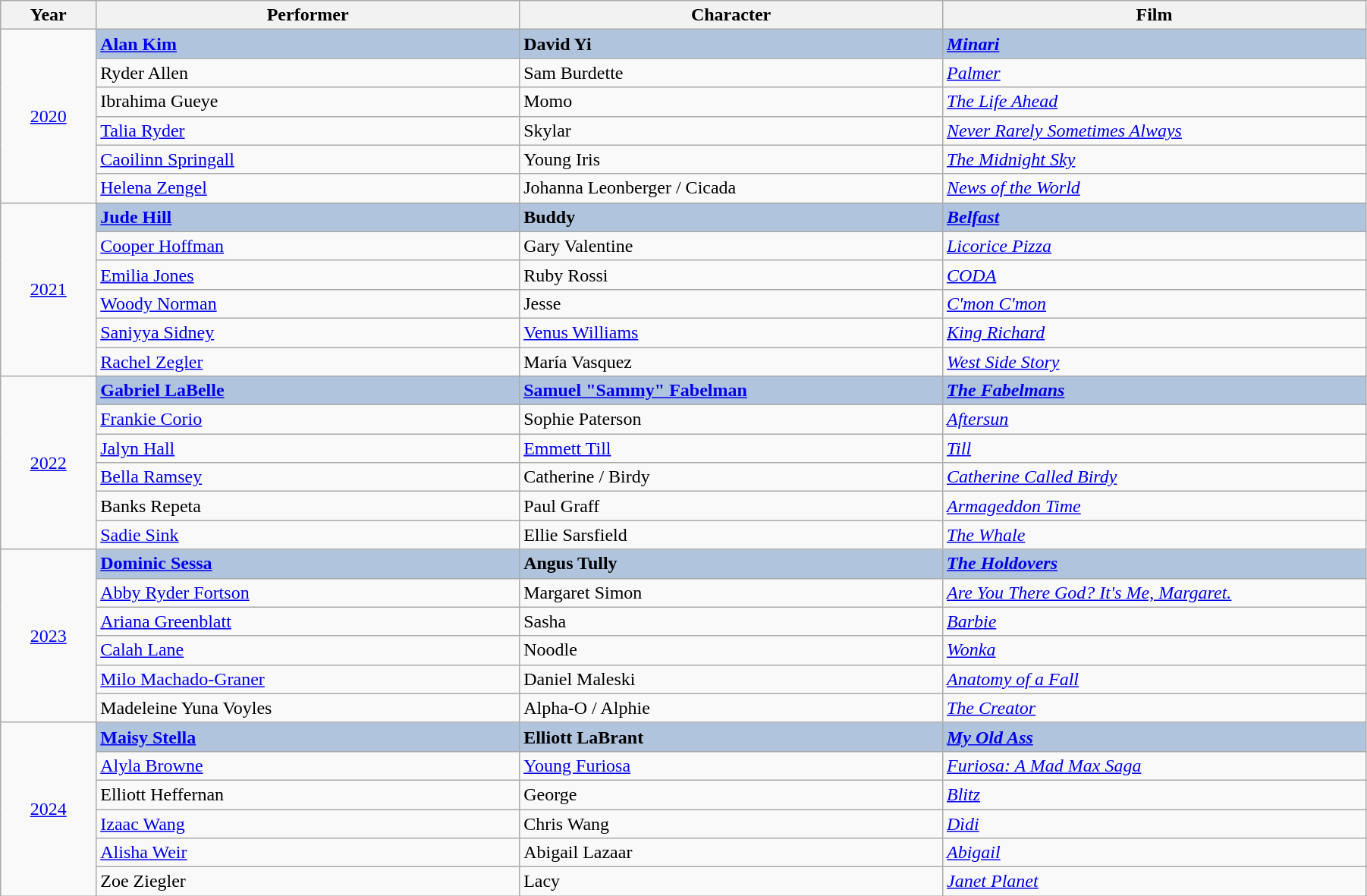<table class="wikitable" width="95%" align="center">
<tr>
<th width="7%">Year</th>
<th width="31%">Performer</th>
<th width="31%">Character</th>
<th width="31%">Film</th>
</tr>
<tr>
<td rowspan="6" style="text-align:center;"><a href='#'>2020</a><br></td>
<td style="background:#B0C4DE;"><strong><a href='#'>Alan Kim</a></strong></td>
<td style="background:#B0C4DE;"><strong>David Yi</strong></td>
<td style="background:#B0C4DE;"><strong><em><a href='#'>Minari</a></em></strong></td>
</tr>
<tr>
<td>Ryder Allen</td>
<td>Sam Burdette</td>
<td><em><a href='#'>Palmer</a></em></td>
</tr>
<tr>
<td>Ibrahima Gueye</td>
<td>Momo</td>
<td><em><a href='#'>The Life Ahead</a></em></td>
</tr>
<tr>
<td><a href='#'>Talia Ryder</a></td>
<td>Skylar</td>
<td><em><a href='#'>Never Rarely Sometimes Always</a></em></td>
</tr>
<tr>
<td><a href='#'>Caoilinn Springall</a></td>
<td>Young Iris</td>
<td><em><a href='#'>The Midnight Sky</a></em></td>
</tr>
<tr>
<td><a href='#'>Helena Zengel</a></td>
<td>Johanna Leonberger / Cicada</td>
<td><em><a href='#'>News of the World</a></em></td>
</tr>
<tr>
<td rowspan="6" style="text-align:center;"><a href='#'>2021</a><br></td>
<td style="background:#B0C4DE;"><strong><a href='#'>Jude Hill</a></strong></td>
<td style="background:#B0C4DE;"><strong>Buddy</strong></td>
<td style="background:#B0C4DE;"><strong><em><a href='#'>Belfast</a></em></strong></td>
</tr>
<tr>
<td><a href='#'>Cooper Hoffman</a></td>
<td>Gary Valentine</td>
<td><em><a href='#'>Licorice Pizza</a></em></td>
</tr>
<tr>
<td><a href='#'>Emilia Jones</a></td>
<td>Ruby Rossi</td>
<td><em><a href='#'>CODA</a></em></td>
</tr>
<tr>
<td><a href='#'>Woody Norman</a></td>
<td>Jesse</td>
<td><em><a href='#'>C'mon C'mon</a></em></td>
</tr>
<tr>
<td><a href='#'>Saniyya Sidney</a></td>
<td><a href='#'>Venus Williams</a></td>
<td><em><a href='#'>King Richard</a></em></td>
</tr>
<tr>
<td><a href='#'>Rachel Zegler</a></td>
<td>María Vasquez</td>
<td><em><a href='#'>West Side Story</a></em></td>
</tr>
<tr>
<td rowspan="6" style="text-align:center;"><a href='#'>2022</a><br></td>
<td style="background:#B0C4DE;"><strong><a href='#'>Gabriel LaBelle</a></strong></td>
<td style="background:#B0C4DE;"><strong><a href='#'>Samuel "Sammy" Fabelman</a></strong></td>
<td style="background:#B0C4DE;"><strong><em><a href='#'>The Fabelmans</a></em></strong></td>
</tr>
<tr>
<td><a href='#'>Frankie Corio</a></td>
<td>Sophie Paterson</td>
<td><em><a href='#'>Aftersun</a></em></td>
</tr>
<tr>
<td><a href='#'>Jalyn Hall</a></td>
<td><a href='#'>Emmett Till</a></td>
<td><em><a href='#'>Till</a></em></td>
</tr>
<tr>
<td><a href='#'>Bella Ramsey</a></td>
<td>Catherine / Birdy</td>
<td><em><a href='#'>Catherine Called Birdy</a></em></td>
</tr>
<tr>
<td>Banks Repeta</td>
<td>Paul Graff</td>
<td><em><a href='#'>Armageddon Time</a></em></td>
</tr>
<tr>
<td><a href='#'>Sadie Sink</a></td>
<td>Ellie Sarsfield</td>
<td><em><a href='#'>The Whale</a></em></td>
</tr>
<tr>
<td rowspan="6" style="text-align:center;"><a href='#'>2023</a><br></td>
<td style="background:#B0C4DE;"><strong><a href='#'>Dominic Sessa</a></strong></td>
<td style="background:#B0C4DE;"><strong>Angus Tully</strong></td>
<td style="background:#B0C4DE;"><strong><em><a href='#'>The Holdovers</a></em></strong></td>
</tr>
<tr>
<td><a href='#'>Abby Ryder Fortson</a></td>
<td>Margaret Simon</td>
<td><em><a href='#'>Are You There God? It's Me, Margaret.</a></em></td>
</tr>
<tr>
<td><a href='#'>Ariana Greenblatt</a></td>
<td>Sasha</td>
<td><em><a href='#'>Barbie</a></em></td>
</tr>
<tr>
<td><a href='#'>Calah Lane</a></td>
<td>Noodle</td>
<td><em><a href='#'>Wonka</a></em></td>
</tr>
<tr>
<td><a href='#'>Milo Machado-Graner</a></td>
<td>Daniel Maleski</td>
<td><em><a href='#'>Anatomy of a Fall</a></em></td>
</tr>
<tr>
<td>Madeleine Yuna Voyles</td>
<td>Alpha-O / Alphie</td>
<td><em><a href='#'>The Creator</a></em></td>
</tr>
<tr>
<td rowspan="6" style="text-align:center;"><a href='#'>2024</a><br></td>
<td style="background:#B0C4DE;"><strong><a href='#'>Maisy Stella</a></strong></td>
<td style="background:#B0C4DE;"><strong>Elliott LaBrant</strong></td>
<td style="background:#B0C4DE;"><strong><em><a href='#'>My Old Ass</a></em></strong></td>
</tr>
<tr>
<td><a href='#'>Alyla Browne</a></td>
<td><a href='#'>Young Furiosa</a></td>
<td><em><a href='#'>Furiosa: A Mad Max Saga</a></em></td>
</tr>
<tr>
<td>Elliott Heffernan</td>
<td>George</td>
<td><em><a href='#'>Blitz</a></em></td>
</tr>
<tr>
<td><a href='#'>Izaac Wang</a></td>
<td>Chris Wang</td>
<td><em><a href='#'>Dìdi</a></em></td>
</tr>
<tr>
<td><a href='#'>Alisha Weir</a></td>
<td>Abigail Lazaar</td>
<td><em><a href='#'>Abigail</a></em></td>
</tr>
<tr>
<td>Zoe Ziegler</td>
<td>Lacy</td>
<td><em><a href='#'>Janet Planet</a></em></td>
</tr>
</table>
